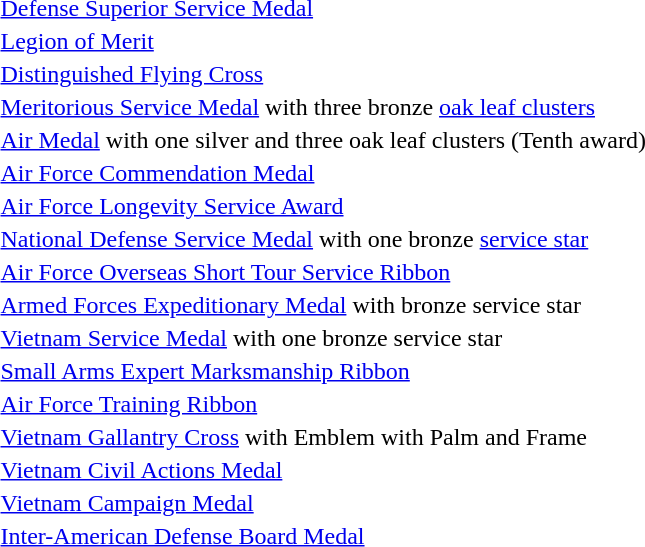<table>
<tr>
<td></td>
<td><a href='#'>Defense Superior Service Medal</a></td>
</tr>
<tr>
<td></td>
<td><a href='#'>Legion of Merit</a></td>
</tr>
<tr>
<td></td>
<td><a href='#'>Distinguished Flying Cross</a></td>
</tr>
<tr>
<td></td>
<td><a href='#'>Meritorious Service Medal</a> with three bronze <a href='#'>oak leaf clusters</a></td>
</tr>
<tr>
<td></td>
<td><a href='#'>Air Medal</a> with one silver and three oak leaf clusters (Tenth award)</td>
</tr>
<tr>
<td></td>
<td><a href='#'>Air Force Commendation Medal</a></td>
</tr>
<tr>
<td></td>
<td><a href='#'>Air Force Longevity Service Award</a></td>
</tr>
<tr>
<td></td>
<td><a href='#'>National Defense Service Medal</a> with one bronze <a href='#'>service star</a></td>
</tr>
<tr>
<td></td>
<td><a href='#'>Air Force Overseas Short Tour Service Ribbon</a></td>
</tr>
<tr>
<td></td>
<td><a href='#'>Armed Forces Expeditionary Medal</a> with bronze service star</td>
</tr>
<tr>
<td></td>
<td><a href='#'>Vietnam Service Medal</a> with one bronze service star</td>
</tr>
<tr>
<td></td>
<td><a href='#'>Small Arms Expert Marksmanship Ribbon</a></td>
</tr>
<tr>
<td></td>
<td><a href='#'>Air Force Training Ribbon</a></td>
</tr>
<tr>
<td></td>
<td><a href='#'>Vietnam Gallantry Cross</a> with Emblem with Palm and Frame</td>
</tr>
<tr>
<td></td>
<td><a href='#'>Vietnam Civil Actions Medal</a></td>
</tr>
<tr>
<td></td>
<td><a href='#'>Vietnam Campaign Medal</a></td>
</tr>
<tr>
<td></td>
<td><a href='#'>Inter-American Defense Board Medal</a></td>
</tr>
<tr>
</tr>
</table>
